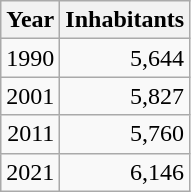<table cellspacing="0" cellpadding="0">
<tr>
<td valign="top"><br><table class="wikitable sortable zebra hintergrundfarbe5">
<tr>
<th>Year</th>
<th>Inhabitants</th>
</tr>
<tr align="right">
<td>1990</td>
<td>5,644</td>
</tr>
<tr align="right">
<td>2001</td>
<td>5,827</td>
</tr>
<tr align="right">
<td>2011</td>
<td>5,760</td>
</tr>
<tr align="right">
<td>2021</td>
<td>6,146</td>
</tr>
</table>
</td>
</tr>
</table>
